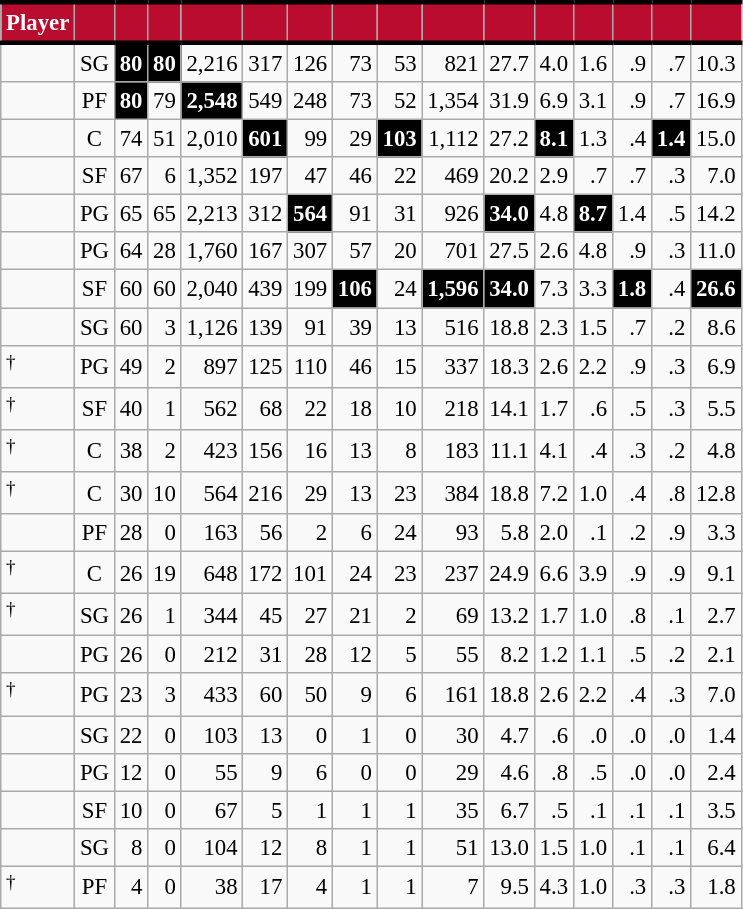<table class="wikitable sortable" style="font-size: 95%; text-align:right;">
<tr>
<th style="background:#BA0C2F; color:#FFFFFF; border-top:#010101 3px solid; border-bottom:#010101 3px solid;">Player</th>
<th style="background:#BA0C2F; color:#FFFFFF; border-top:#010101 3px solid; border-bottom:#010101 3px solid;"></th>
<th style="background:#BA0C2F; color:#FFFFFF; border-top:#010101 3px solid; border-bottom:#010101 3px solid;"></th>
<th style="background:#BA0C2F; color:#FFFFFF; border-top:#010101 3px solid; border-bottom:#010101 3px solid;"></th>
<th style="background:#BA0C2F; color:#FFFFFF; border-top:#010101 3px solid; border-bottom:#010101 3px solid;"></th>
<th style="background:#BA0C2F; color:#FFFFFF; border-top:#010101 3px solid; border-bottom:#010101 3px solid;"></th>
<th style="background:#BA0C2F; color:#FFFFFF; border-top:#010101 3px solid; border-bottom:#010101 3px solid;"></th>
<th style="background:#BA0C2F; color:#FFFFFF; border-top:#010101 3px solid; border-bottom:#010101 3px solid;"></th>
<th style="background:#BA0C2F; color:#FFFFFF; border-top:#010101 3px solid; border-bottom:#010101 3px solid;"></th>
<th style="background:#BA0C2F; color:#FFFFFF; border-top:#010101 3px solid; border-bottom:#010101 3px solid;"></th>
<th style="background:#BA0C2F; color:#FFFFFF; border-top:#010101 3px solid; border-bottom:#010101 3px solid;"></th>
<th style="background:#BA0C2F; color:#FFFFFF; border-top:#010101 3px solid; border-bottom:#010101 3px solid;"></th>
<th style="background:#BA0C2F; color:#FFFFFF; border-top:#010101 3px solid; border-bottom:#010101 3px solid;"></th>
<th style="background:#BA0C2F; color:#FFFFFF; border-top:#010101 3px solid; border-bottom:#010101 3px solid;"></th>
<th style="background:#BA0C2F; color:#FFFFFF; border-top:#010101 3px solid; border-bottom:#010101 3px solid;"></th>
<th style="background:#BA0C2F; color:#FFFFFF; border-top:#010101 3px solid; border-bottom:#010101 3px solid;"></th>
</tr>
<tr>
<td style="text-align:left;"></td>
<td style="text-align:center;">SG</td>
<td style="background:#010101; color:#FFFFFF;"><strong>80</strong></td>
<td style="background:#010101; color:#FFFFFF;"><strong>80</strong></td>
<td>2,216</td>
<td>317</td>
<td>126</td>
<td>73</td>
<td>53</td>
<td>821</td>
<td>27.7</td>
<td>4.0</td>
<td>1.6</td>
<td>.9</td>
<td>.7</td>
<td>10.3</td>
</tr>
<tr>
<td style="text-align:left;"></td>
<td style="text-align:center;">PF</td>
<td style="background:#010101; color:#FFFFFF;"><strong>80</strong></td>
<td>79</td>
<td style="background:#010101; color:#FFFFFF;"><strong>2,548</strong></td>
<td>549</td>
<td>248</td>
<td>73</td>
<td>52</td>
<td>1,354</td>
<td>31.9</td>
<td>6.9</td>
<td>3.1</td>
<td>.9</td>
<td>.7</td>
<td>16.9</td>
</tr>
<tr>
<td style="text-align:left;"></td>
<td style="text-align:center;">C</td>
<td>74</td>
<td>51</td>
<td>2,010</td>
<td style="background:#010101; color:#FFFFFF;"><strong>601</strong></td>
<td>99</td>
<td>29</td>
<td style="background:#010101; color:#FFFFFF;"><strong>103</strong></td>
<td>1,112</td>
<td>27.2</td>
<td style="background:#010101; color:#FFFFFF;"><strong>8.1</strong></td>
<td>1.3</td>
<td>.4</td>
<td style="background:#010101; color:#FFFFFF;"><strong>1.4</strong></td>
<td>15.0</td>
</tr>
<tr>
<td style="text-align:left;"></td>
<td style="text-align:center;">SF</td>
<td>67</td>
<td>6</td>
<td>1,352</td>
<td>197</td>
<td>47</td>
<td>46</td>
<td>22</td>
<td>469</td>
<td>20.2</td>
<td>2.9</td>
<td>.7</td>
<td>.7</td>
<td>.3</td>
<td>7.0</td>
</tr>
<tr>
<td style="text-align:left;"></td>
<td style="text-align:center;">PG</td>
<td>65</td>
<td>65</td>
<td>2,213</td>
<td>312</td>
<td style="background:#010101; color:#FFFFFF;"><strong>564</strong></td>
<td>91</td>
<td>31</td>
<td>926</td>
<td style="background:#010101; color:#FFFFFF;"><strong>34.0</strong></td>
<td>4.8</td>
<td style="background:#010101; color:#FFFFFF;"><strong>8.7</strong></td>
<td>1.4</td>
<td>.5</td>
<td>14.2</td>
</tr>
<tr>
<td style="text-align:left;"></td>
<td style="text-align:center;">PG</td>
<td>64</td>
<td>28</td>
<td>1,760</td>
<td>167</td>
<td>307</td>
<td>57</td>
<td>20</td>
<td>701</td>
<td>27.5</td>
<td>2.6</td>
<td>4.8</td>
<td>.9</td>
<td>.3</td>
<td>11.0</td>
</tr>
<tr>
<td style="text-align:left;"></td>
<td style="text-align:center;">SF</td>
<td>60</td>
<td>60</td>
<td>2,040</td>
<td>439</td>
<td>199</td>
<td style="background:#010101; color:#FFFFFF;"><strong>106</strong></td>
<td>24</td>
<td style="background:#010101; color:#FFFFFF;"><strong>1,596</strong></td>
<td style="background:#010101; color:#FFFFFF;"><strong>34.0</strong></td>
<td>7.3</td>
<td>3.3</td>
<td style="background:#010101; color:#FFFFFF;"><strong>1.8</strong></td>
<td>.4</td>
<td style="background:#010101; color:#FFFFFF;"><strong>26.6</strong></td>
</tr>
<tr>
<td style="text-align:left;"></td>
<td style="text-align:center;">SG</td>
<td>60</td>
<td>3</td>
<td>1,126</td>
<td>139</td>
<td>91</td>
<td>39</td>
<td>13</td>
<td>516</td>
<td>18.8</td>
<td>2.3</td>
<td>1.5</td>
<td>.7</td>
<td>.2</td>
<td>8.6</td>
</tr>
<tr>
<td style="text-align:left;"><sup>†</sup></td>
<td style="text-align:center;">PG</td>
<td>49</td>
<td>2</td>
<td>897</td>
<td>125</td>
<td>110</td>
<td>46</td>
<td>15</td>
<td>337</td>
<td>18.3</td>
<td>2.6</td>
<td>2.2</td>
<td>.9</td>
<td>.3</td>
<td>6.9</td>
</tr>
<tr>
<td style="text-align:left;"><sup>†</sup></td>
<td style="text-align:center;">SF</td>
<td>40</td>
<td>1</td>
<td>562</td>
<td>68</td>
<td>22</td>
<td>18</td>
<td>10</td>
<td>218</td>
<td>14.1</td>
<td>1.7</td>
<td>.6</td>
<td>.5</td>
<td>.3</td>
<td>5.5</td>
</tr>
<tr>
<td style="text-align:left;"><sup>†</sup></td>
<td style="text-align:center;">C</td>
<td>38</td>
<td>2</td>
<td>423</td>
<td>156</td>
<td>16</td>
<td>13</td>
<td>8</td>
<td>183</td>
<td>11.1</td>
<td>4.1</td>
<td>.4</td>
<td>.3</td>
<td>.2</td>
<td>4.8</td>
</tr>
<tr>
<td style="text-align:left;"><sup>†</sup></td>
<td style="text-align:center;">C</td>
<td>30</td>
<td>10</td>
<td>564</td>
<td>216</td>
<td>29</td>
<td>13</td>
<td>23</td>
<td>384</td>
<td>18.8</td>
<td>7.2</td>
<td>1.0</td>
<td>.4</td>
<td>.8</td>
<td>12.8</td>
</tr>
<tr>
<td style="text-align:left;"></td>
<td style="text-align:center;">PF</td>
<td>28</td>
<td>0</td>
<td>163</td>
<td>56</td>
<td>2</td>
<td>6</td>
<td>24</td>
<td>93</td>
<td>5.8</td>
<td>2.0</td>
<td>.1</td>
<td>.2</td>
<td>.9</td>
<td>3.3</td>
</tr>
<tr>
<td style="text-align:left;"><sup>†</sup></td>
<td style="text-align:center;">C</td>
<td>26</td>
<td>19</td>
<td>648</td>
<td>172</td>
<td>101</td>
<td>24</td>
<td>23</td>
<td>237</td>
<td>24.9</td>
<td>6.6</td>
<td>3.9</td>
<td>.9</td>
<td>.9</td>
<td>9.1</td>
</tr>
<tr>
<td style="text-align:left;"><sup>†</sup></td>
<td style="text-align:center;">SG</td>
<td>26</td>
<td>1</td>
<td>344</td>
<td>45</td>
<td>27</td>
<td>21</td>
<td>2</td>
<td>69</td>
<td>13.2</td>
<td>1.7</td>
<td>1.0</td>
<td>.8</td>
<td>.1</td>
<td>2.7</td>
</tr>
<tr>
<td style="text-align:left;"></td>
<td style="text-align:center;">PG</td>
<td>26</td>
<td>0</td>
<td>212</td>
<td>31</td>
<td>28</td>
<td>12</td>
<td>5</td>
<td>55</td>
<td>8.2</td>
<td>1.2</td>
<td>1.1</td>
<td>.5</td>
<td>.2</td>
<td>2.1</td>
</tr>
<tr>
<td style="text-align:left;"><sup>†</sup></td>
<td style="text-align:center;">PG</td>
<td>23</td>
<td>3</td>
<td>433</td>
<td>60</td>
<td>50</td>
<td>9</td>
<td>6</td>
<td>161</td>
<td>18.8</td>
<td>2.6</td>
<td>2.2</td>
<td>.4</td>
<td>.3</td>
<td>7.0</td>
</tr>
<tr>
<td style="text-align:left;"></td>
<td style="text-align:center;">SG</td>
<td>22</td>
<td>0</td>
<td>103</td>
<td>13</td>
<td>0</td>
<td>1</td>
<td>0</td>
<td>30</td>
<td>4.7</td>
<td>.6</td>
<td>.0</td>
<td>.0</td>
<td>.0</td>
<td>1.4</td>
</tr>
<tr>
<td style="text-align:left;"></td>
<td style="text-align:center;">PG</td>
<td>12</td>
<td>0</td>
<td>55</td>
<td>9</td>
<td>6</td>
<td>0</td>
<td>0</td>
<td>29</td>
<td>4.6</td>
<td>.8</td>
<td>.5</td>
<td>.0</td>
<td>.0</td>
<td>2.4</td>
</tr>
<tr>
<td style="text-align:left;"></td>
<td style="text-align:center;">SF</td>
<td>10</td>
<td>0</td>
<td>67</td>
<td>5</td>
<td>1</td>
<td>1</td>
<td>1</td>
<td>35</td>
<td>6.7</td>
<td>.5</td>
<td>.1</td>
<td>.1</td>
<td>.1</td>
<td>3.5</td>
</tr>
<tr>
<td style="text-align:left;"></td>
<td style="text-align:center;">SG</td>
<td>8</td>
<td>0</td>
<td>104</td>
<td>12</td>
<td>8</td>
<td>1</td>
<td>1</td>
<td>51</td>
<td>13.0</td>
<td>1.5</td>
<td>1.0</td>
<td>.1</td>
<td>.1</td>
<td>6.4</td>
</tr>
<tr>
<td style="text-align:left;"><sup>†</sup></td>
<td style="text-align:center;">PF</td>
<td>4</td>
<td>0</td>
<td>38</td>
<td>17</td>
<td>4</td>
<td>1</td>
<td>1</td>
<td>7</td>
<td>9.5</td>
<td>4.3</td>
<td>1.0</td>
<td>.3</td>
<td>.3</td>
<td>1.8</td>
</tr>
</table>
